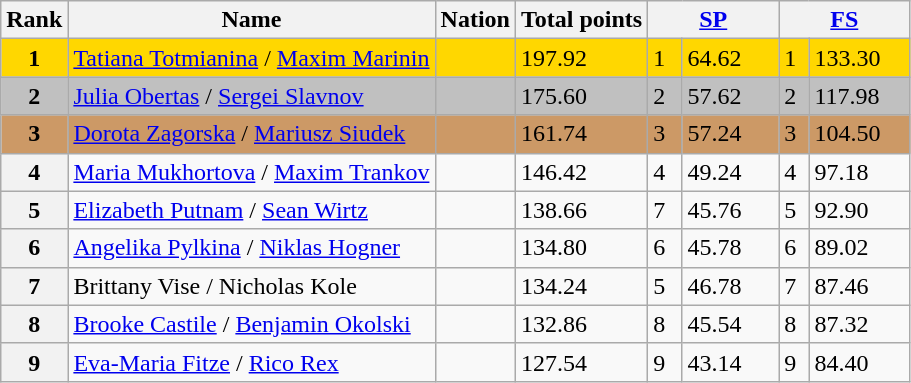<table class="wikitable">
<tr>
<th>Rank</th>
<th>Name</th>
<th>Nation</th>
<th>Total points</th>
<th colspan="2" width="80px"><a href='#'>SP</a></th>
<th colspan="2" width="80px"><a href='#'>FS</a></th>
</tr>
<tr bgcolor="gold">
<td align="center"><strong>1</strong></td>
<td><a href='#'>Tatiana Totmianina</a> / <a href='#'>Maxim Marinin</a></td>
<td></td>
<td>197.92</td>
<td>1</td>
<td>64.62</td>
<td>1</td>
<td>133.30</td>
</tr>
<tr bgcolor="silver">
<td align="center"><strong>2</strong></td>
<td><a href='#'>Julia Obertas</a> / <a href='#'>Sergei Slavnov</a></td>
<td></td>
<td>175.60</td>
<td>2</td>
<td>57.62</td>
<td>2</td>
<td>117.98</td>
</tr>
<tr bgcolor="cc9966">
<td align="center"><strong>3</strong></td>
<td><a href='#'>Dorota Zagorska</a> / <a href='#'>Mariusz Siudek</a></td>
<td></td>
<td>161.74</td>
<td>3</td>
<td>57.24</td>
<td>3</td>
<td>104.50</td>
</tr>
<tr>
<th>4</th>
<td><a href='#'>Maria Mukhortova</a> / <a href='#'>Maxim Trankov</a></td>
<td></td>
<td>146.42</td>
<td>4</td>
<td>49.24</td>
<td>4</td>
<td>97.18</td>
</tr>
<tr>
<th>5</th>
<td><a href='#'>Elizabeth Putnam</a> / <a href='#'>Sean Wirtz</a></td>
<td></td>
<td>138.66</td>
<td>7</td>
<td>45.76</td>
<td>5</td>
<td>92.90</td>
</tr>
<tr>
<th>6</th>
<td><a href='#'>Angelika Pylkina</a> / <a href='#'>Niklas Hogner</a></td>
<td></td>
<td>134.80</td>
<td>6</td>
<td>45.78</td>
<td>6</td>
<td>89.02</td>
</tr>
<tr>
<th>7</th>
<td>Brittany Vise / Nicholas Kole</td>
<td></td>
<td>134.24</td>
<td>5</td>
<td>46.78</td>
<td>7</td>
<td>87.46</td>
</tr>
<tr>
<th>8</th>
<td><a href='#'>Brooke Castile</a> / <a href='#'>Benjamin Okolski</a></td>
<td></td>
<td>132.86</td>
<td>8</td>
<td>45.54</td>
<td>8</td>
<td>87.32</td>
</tr>
<tr>
<th>9</th>
<td><a href='#'>Eva-Maria Fitze</a> / <a href='#'>Rico Rex</a></td>
<td></td>
<td>127.54</td>
<td>9</td>
<td>43.14</td>
<td>9</td>
<td>84.40</td>
</tr>
</table>
